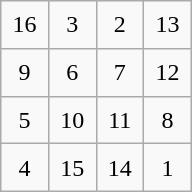<table class="wikitable" style="margin-left:auto;margin-right:auto;text-align:center;width:8em;height:8em;table-layout:fixed;">
<tr>
<td>16</td>
<td>3</td>
<td>2</td>
<td>13</td>
</tr>
<tr>
<td>9</td>
<td>6</td>
<td>7</td>
<td>12</td>
</tr>
<tr>
<td>5</td>
<td>10</td>
<td>11</td>
<td>8</td>
</tr>
<tr>
<td>4</td>
<td>15</td>
<td>14</td>
<td>1</td>
</tr>
</table>
